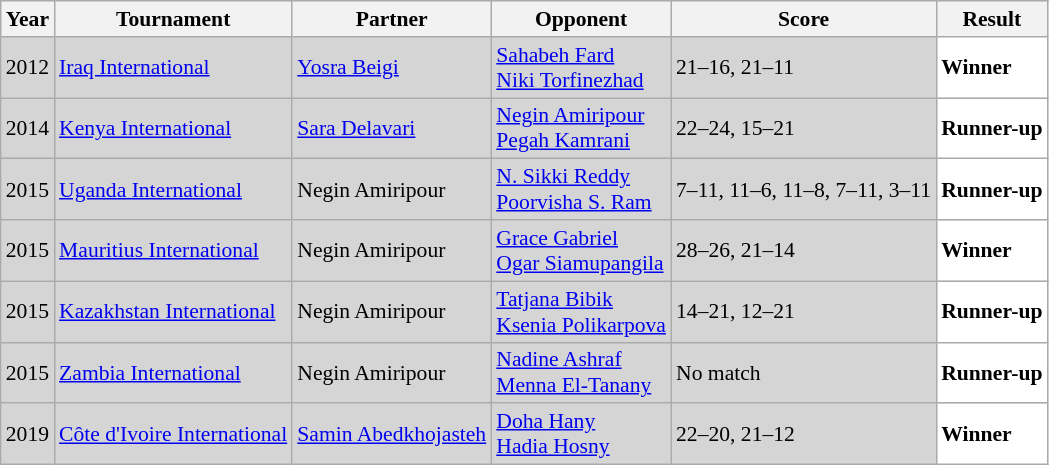<table class="sortable wikitable" style="font-size: 90%;">
<tr>
<th>Year</th>
<th>Tournament</th>
<th>Partner</th>
<th>Opponent</th>
<th>Score</th>
<th>Result</th>
</tr>
<tr style="background:#D5D5D5">
<td align="center">2012</td>
<td align="left"><a href='#'>Iraq International</a></td>
<td align="left"> <a href='#'>Yosra Beigi</a></td>
<td align="left"> <a href='#'>Sahabeh Fard</a><br> <a href='#'>Niki Torfinezhad</a></td>
<td align="left">21–16, 21–11</td>
<td style="text-align:left; background:white"> <strong>Winner</strong></td>
</tr>
<tr style="background:#D5D5D5">
<td align="center">2014</td>
<td align="left"><a href='#'>Kenya International</a></td>
<td align="left"> <a href='#'>Sara Delavari</a></td>
<td align="left"> <a href='#'>Negin Amiripour</a><br> <a href='#'>Pegah Kamrani</a></td>
<td align="left">22–24, 15–21</td>
<td style="text-align:left; background:white"> <strong>Runner-up</strong></td>
</tr>
<tr style="background:#D5D5D5">
<td align="center">2015</td>
<td align="left"><a href='#'>Uganda International</a></td>
<td align="left"> Negin Amiripour</td>
<td align="left"> <a href='#'>N. Sikki Reddy</a><br> <a href='#'>Poorvisha S. Ram</a></td>
<td align="left">7–11, 11–6, 11–8, 7–11, 3–11</td>
<td style="text-align:left; background:white"> <strong>Runner-up</strong></td>
</tr>
<tr style="background:#D5D5D5">
<td align="center">2015</td>
<td align="left"><a href='#'>Mauritius International</a></td>
<td align="left"> Negin Amiripour</td>
<td align="left"> <a href='#'>Grace Gabriel</a><br> <a href='#'>Ogar Siamupangila</a></td>
<td align="left">28–26, 21–14</td>
<td style="text-align:left; background:white"> <strong>Winner</strong></td>
</tr>
<tr style="background:#D5D5D5">
<td align="center">2015</td>
<td align="left"><a href='#'>Kazakhstan International</a></td>
<td align="left"> Negin Amiripour</td>
<td align="left"> <a href='#'>Tatjana Bibik</a><br> <a href='#'>Ksenia Polikarpova</a></td>
<td align="left">14–21, 12–21</td>
<td style="text-align:left; background:white"> <strong>Runner-up</strong></td>
</tr>
<tr style="background:#D5D5D5">
<td align="center">2015</td>
<td align="left"><a href='#'>Zambia International</a></td>
<td align="left"> Negin Amiripour</td>
<td align="left"> <a href='#'>Nadine Ashraf</a><br> <a href='#'>Menna El-Tanany</a></td>
<td align="left">No match</td>
<td style="text-align:left; background:white"> <strong>Runner-up</strong></td>
</tr>
<tr style="background:#D5D5D5">
<td align="center">2019</td>
<td align="left"><a href='#'>Côte d'Ivoire International</a></td>
<td align="left"> <a href='#'>Samin Abedkhojasteh</a></td>
<td align="left"> <a href='#'>Doha Hany</a><br> <a href='#'>Hadia Hosny</a></td>
<td align="left">22–20, 21–12</td>
<td style="text-align:left; background:white"> <strong>Winner</strong></td>
</tr>
</table>
